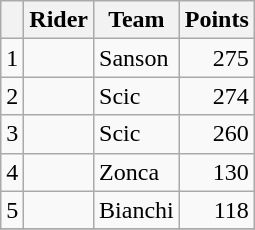<table class="wikitable">
<tr>
<th></th>
<th>Rider</th>
<th>Team</th>
<th>Points</th>
</tr>
<tr>
<td>1</td>
<td> </td>
<td>Sanson</td>
<td align=right>275</td>
</tr>
<tr>
<td>2</td>
<td></td>
<td>Scic</td>
<td align=right>274</td>
</tr>
<tr>
<td>3</td>
<td></td>
<td>Scic</td>
<td align=right>260</td>
</tr>
<tr>
<td>4</td>
<td></td>
<td>Zonca</td>
<td align=right>130</td>
</tr>
<tr>
<td>5</td>
<td> </td>
<td>Bianchi</td>
<td align=right>118</td>
</tr>
<tr>
</tr>
</table>
